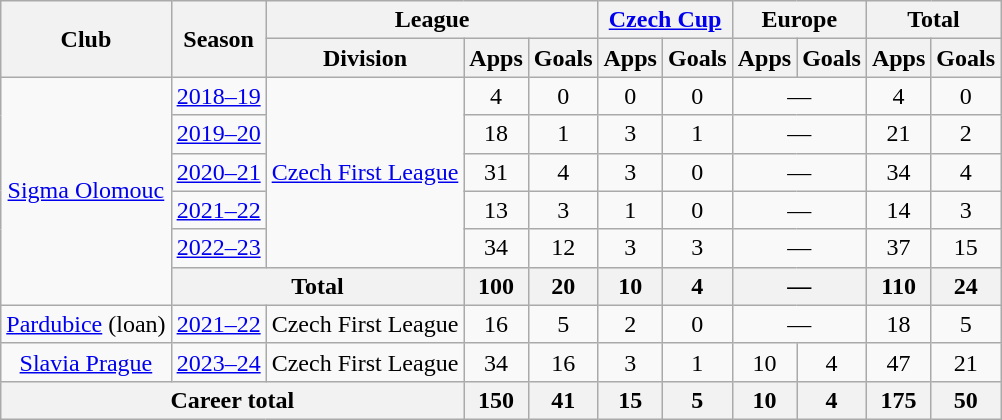<table class="wikitable" style="text-align: center">
<tr>
<th rowspan="2">Club</th>
<th rowspan="2">Season</th>
<th colspan="3">League</th>
<th colspan="2"><a href='#'>Czech Cup</a></th>
<th colspan="2">Europe</th>
<th colspan="2">Total</th>
</tr>
<tr>
<th>Division</th>
<th>Apps</th>
<th>Goals</th>
<th>Apps</th>
<th>Goals</th>
<th>Apps</th>
<th>Goals</th>
<th>Apps</th>
<th>Goals</th>
</tr>
<tr>
<td rowspan="6"><a href='#'>Sigma Olomouc</a></td>
<td><a href='#'>2018–19</a></td>
<td rowspan="5"><a href='#'>Czech First League</a></td>
<td>4</td>
<td>0</td>
<td>0</td>
<td>0</td>
<td colspan="2">—</td>
<td>4</td>
<td>0</td>
</tr>
<tr>
<td><a href='#'>2019–20</a></td>
<td>18</td>
<td>1</td>
<td>3</td>
<td>1</td>
<td colspan="2">—</td>
<td>21</td>
<td>2</td>
</tr>
<tr>
<td><a href='#'>2020–21</a></td>
<td>31</td>
<td>4</td>
<td>3</td>
<td>0</td>
<td colspan="2">—</td>
<td>34</td>
<td>4</td>
</tr>
<tr>
<td><a href='#'>2021–22</a></td>
<td>13</td>
<td>3</td>
<td>1</td>
<td>0</td>
<td colspan="2">—</td>
<td>14</td>
<td>3</td>
</tr>
<tr>
<td><a href='#'>2022–23</a></td>
<td>34</td>
<td>12</td>
<td>3</td>
<td>3</td>
<td colspan="2">—</td>
<td>37</td>
<td>15</td>
</tr>
<tr>
<th colspan="2">Total</th>
<th>100</th>
<th>20</th>
<th>10</th>
<th>4</th>
<th colspan="2">—</th>
<th>110</th>
<th>24</th>
</tr>
<tr>
<td><a href='#'>Pardubice</a> (loan)</td>
<td><a href='#'>2021–22</a></td>
<td>Czech First League</td>
<td>16</td>
<td>5</td>
<td>2</td>
<td>0</td>
<td colspan="2">—</td>
<td>18</td>
<td>5</td>
</tr>
<tr>
<td><a href='#'>Slavia Prague</a></td>
<td><a href='#'>2023–24</a></td>
<td>Czech First League</td>
<td>34</td>
<td>16</td>
<td>3</td>
<td>1</td>
<td>10</td>
<td>4</td>
<td>47</td>
<td>21</td>
</tr>
<tr>
<th colspan="3">Career total</th>
<th>150</th>
<th>41</th>
<th>15</th>
<th>5</th>
<th>10</th>
<th>4</th>
<th>175</th>
<th>50</th>
</tr>
</table>
